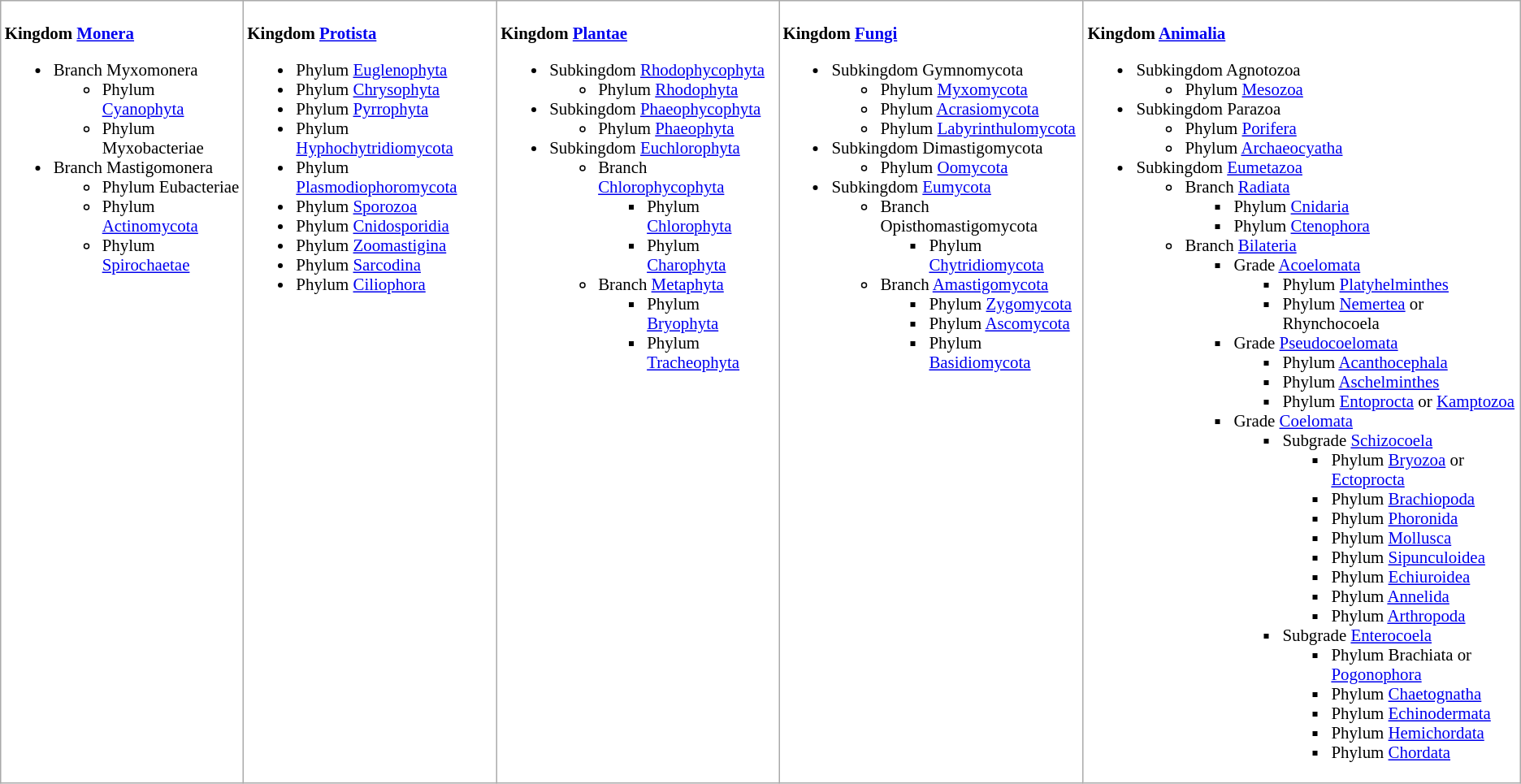<table role="presentation" class="wikitable mw-collapsible">
<tr style="font-size: 87%;vertical-align: top;background: white">
<td><br><strong>Kingdom <a href='#'>Monera</a></strong><ul><li>Branch Myxomonera<ul><li>Phylum <a href='#'>Cyanophyta</a></li><li>Phylum Myxobacteriae</li></ul></li><li>Branch Mastigomonera<ul><li>Phylum Eubacteriae</li><li>Phylum <a href='#'>Actinomycota</a></li><li>Phylum <a href='#'>Spirochaetae</a></li></ul></li></ul></td>
<td><br><strong>Kingdom <a href='#'>Protista</a></strong><ul><li>Phylum <a href='#'>Euglenophyta</a></li><li>Phylum <a href='#'>Chrysophyta</a></li><li>Phylum <a href='#'>Pyrrophyta</a></li><li>Phylum <a href='#'>Hyphochytridiomycota</a></li><li>Phylum <a href='#'>Plasmodiophoromycota</a></li><li>Phylum <a href='#'>Sporozoa</a></li><li>Phylum <a href='#'>Cnidosporidia</a></li><li>Phylum <a href='#'>Zoomastigina</a></li><li>Phylum <a href='#'>Sarcodina</a></li><li>Phylum <a href='#'>Ciliophora</a></li></ul></td>
<td><br><strong>Kingdom <a href='#'>Plantae</a></strong><ul><li>Subkingdom <a href='#'>Rhodophycophyta</a><ul><li>Phylum <a href='#'>Rhodophyta</a></li></ul></li><li>Subkingdom <a href='#'>Phaeophycophyta</a><ul><li>Phylum <a href='#'>Phaeophyta</a></li></ul></li><li>Subkingdom <a href='#'>Euchlorophyta</a><ul><li>Branch <a href='#'>Chlorophycophyta</a><ul><li>Phylum <a href='#'>Chlorophyta</a></li><li>Phylum <a href='#'>Charophyta</a></li></ul></li><li>Branch <a href='#'>Metaphyta</a><ul><li>Phylum <a href='#'>Bryophyta</a></li><li>Phylum <a href='#'>Tracheophyta</a></li></ul></li></ul></li></ul></td>
<td><br><strong>Kingdom <a href='#'>Fungi</a></strong><ul><li>Subkingdom Gymnomycota<ul><li>Phylum <a href='#'>Myxomycota</a></li><li>Phylum <a href='#'>Acrasiomycota</a></li><li>Phylum <a href='#'>Labyrinthulomycota</a></li></ul></li><li>Subkingdom Dimastigomycota<ul><li>Phylum <a href='#'>Oomycota</a></li></ul></li><li>Subkingdom <a href='#'>Eumycota</a><ul><li>Branch Opisthomastigomycota<ul><li>Phylum <a href='#'>Chytridiomycota</a></li></ul></li><li>Branch <a href='#'>Amastigomycota</a><ul><li>Phylum <a href='#'>Zygomycota</a></li><li>Phylum <a href='#'>Ascomycota</a></li><li>Phylum <a href='#'>Basidiomycota</a></li></ul></li></ul></li></ul></td>
<td><br><strong>Kingdom <a href='#'>Animalia</a></strong><ul><li>Subkingdom Agnotozoa<ul><li>Phylum <a href='#'>Mesozoa</a></li></ul></li><li>Subkingdom Parazoa<ul><li>Phylum <a href='#'>Porifera</a></li><li>Phylum <a href='#'>Archaeocyatha</a> </li></ul></li><li>Subkingdom <a href='#'>Eumetazoa</a><ul><li>Branch <a href='#'>Radiata</a><ul><li>Phylum <a href='#'>Cnidaria</a></li><li>Phylum <a href='#'>Ctenophora</a></li></ul></li><li>Branch <a href='#'>Bilateria</a><ul><li>Grade <a href='#'>Acoelomata</a><ul><li>Phylum <a href='#'>Platyhelminthes</a></li><li>Phylum <a href='#'>Nemertea</a> or Rhynchocoela</li></ul></li><li>Grade <a href='#'>Pseudocoelomata</a><ul><li>Phylum <a href='#'>Acanthocephala</a></li><li>Phylum <a href='#'>Aschelminthes</a></li><li>Phylum <a href='#'>Entoprocta</a> or <a href='#'>Kamptozoa</a></li></ul></li><li>Grade <a href='#'>Coelomata</a><ul><li>Subgrade <a href='#'>Schizocoela</a><ul><li>Phylum <a href='#'>Bryozoa</a> or <a href='#'>Ectoprocta</a></li><li>Phylum <a href='#'>Brachiopoda</a></li><li>Phylum <a href='#'>Phoronida</a></li><li>Phylum <a href='#'>Mollusca</a></li><li>Phylum <a href='#'>Sipunculoidea</a></li><li>Phylum <a href='#'>Echiuroidea</a></li><li>Phylum <a href='#'>Annelida</a></li><li>Phylum <a href='#'>Arthropoda</a></li></ul></li><li>Subgrade <a href='#'>Enterocoela</a><ul><li>Phylum Brachiata or <a href='#'>Pogonophora</a></li><li>Phylum <a href='#'>Chaetognatha</a></li><li>Phylum <a href='#'>Echinodermata</a></li><li>Phylum <a href='#'>Hemichordata</a></li><li>Phylum <a href='#'>Chordata</a></li></ul></li></ul></li></ul></li></ul></li></ul></td>
</tr>
</table>
